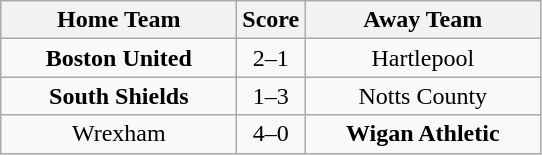<table class="wikitable" style="text-align:center">
<tr>
<th width=150>Home Team</th>
<th width=20>Score</th>
<th width=150>Away Team</th>
</tr>
<tr>
<td><strong>Boston United</strong></td>
<td>2–1</td>
<td>Hartlepool</td>
</tr>
<tr>
<td><strong>South Shields</strong></td>
<td>1–3</td>
<td>Notts County</td>
</tr>
<tr>
<td>Wrexham</td>
<td>4–0</td>
<td><strong>Wigan Athletic</strong></td>
</tr>
</table>
